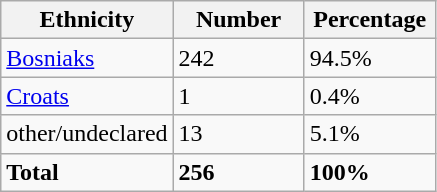<table class="wikitable">
<tr>
<th width="100px">Ethnicity</th>
<th width="80px">Number</th>
<th width="80px">Percentage</th>
</tr>
<tr>
<td><a href='#'>Bosniaks</a></td>
<td>242</td>
<td>94.5%</td>
</tr>
<tr>
<td><a href='#'>Croats</a></td>
<td>1</td>
<td>0.4%</td>
</tr>
<tr>
<td>other/undeclared</td>
<td>13</td>
<td>5.1%</td>
</tr>
<tr>
<td><strong>Total</strong></td>
<td><strong>256</strong></td>
<td><strong>100%</strong></td>
</tr>
</table>
